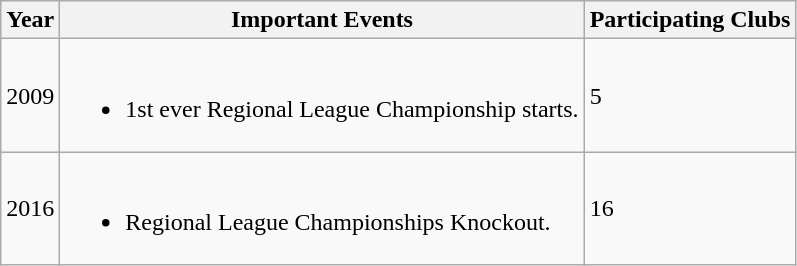<table class="wikitable">
<tr>
<th>Year</th>
<th>Important Events</th>
<th>Participating Clubs</th>
</tr>
<tr>
<td>2009</td>
<td><br><ul><li>1st ever Regional League Championship starts.</li></ul></td>
<td>5</td>
</tr>
<tr>
<td>2016</td>
<td><br><ul><li>Regional League Championships Knockout.</li></ul></td>
<td>16</td>
</tr>
</table>
